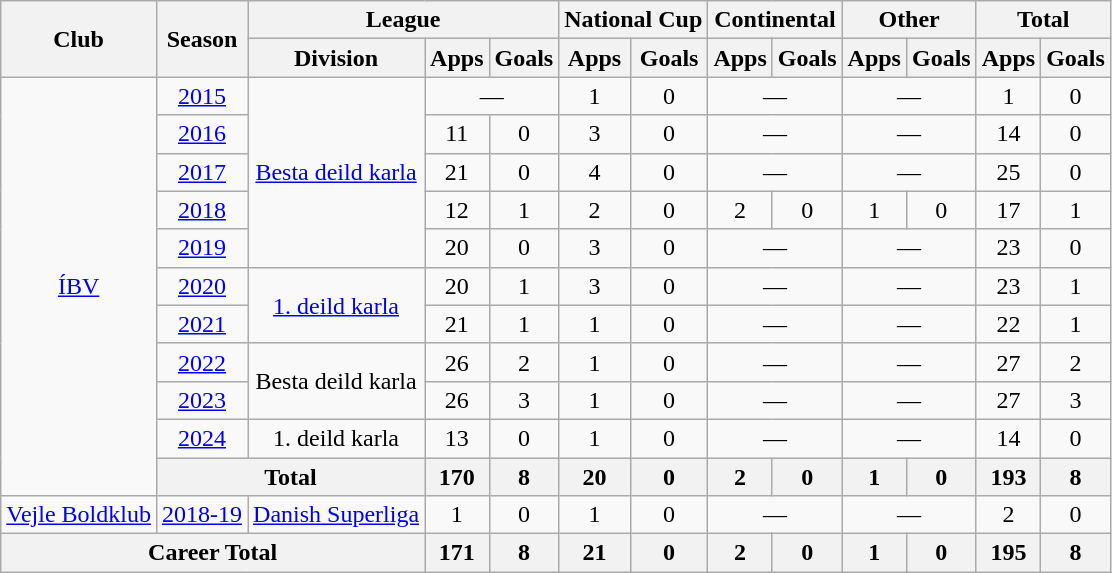<table class="wikitable" style="text-align: center">
<tr>
<th rowspan="2">Club</th>
<th rowspan="2">Season</th>
<th colspan="3">League</th>
<th colspan="2">National Cup</th>
<th colspan="2">Continental</th>
<th colspan="2">Other</th>
<th colspan="2">Total</th>
</tr>
<tr>
<th>Division</th>
<th>Apps</th>
<th>Goals</th>
<th>Apps</th>
<th>Goals</th>
<th>Apps</th>
<th>Goals</th>
<th>Apps</th>
<th>Goals</th>
<th>Apps</th>
<th>Goals</th>
</tr>
<tr>
<td rowspan="11"><a href='#'>ÍBV</a></td>
<td><a href='#'>2015</a></td>
<td rowspan="5"><a href='#'>Besta deild karla</a></td>
<td colspan="2">—</td>
<td>1</td>
<td>0</td>
<td colspan="2">—</td>
<td colspan="2">—</td>
<td>1</td>
<td>0</td>
</tr>
<tr>
<td><a href='#'>2016</a></td>
<td>11</td>
<td>0</td>
<td>3</td>
<td>0</td>
<td colspan="2">—</td>
<td colspan="2">—</td>
<td>14</td>
<td>0</td>
</tr>
<tr>
<td><a href='#'>2017</a></td>
<td>21</td>
<td>0</td>
<td>4</td>
<td>0</td>
<td colspan="2">—</td>
<td colspan="2">—</td>
<td>25</td>
<td>0</td>
</tr>
<tr>
<td><a href='#'>2018</a></td>
<td>12</td>
<td>1</td>
<td>2</td>
<td>0</td>
<td>2</td>
<td>0</td>
<td>1</td>
<td>0</td>
<td>17</td>
<td>1</td>
</tr>
<tr>
<td><a href='#'>2019</a></td>
<td>20</td>
<td>0</td>
<td>3</td>
<td>0</td>
<td colspan="2">—</td>
<td colspan="2">—</td>
<td>23</td>
<td>0</td>
</tr>
<tr>
<td><a href='#'>2020</a></td>
<td rowspan="2"><a href='#'>1. deild karla</a></td>
<td>20</td>
<td>1</td>
<td>3</td>
<td>0</td>
<td colspan="2">—</td>
<td colspan="2">—</td>
<td>23</td>
<td>1</td>
</tr>
<tr>
<td><a href='#'>2021</a></td>
<td>21</td>
<td>1</td>
<td>1</td>
<td>0</td>
<td colspan="2">—</td>
<td colspan="2">—</td>
<td>22</td>
<td>1</td>
</tr>
<tr>
<td><a href='#'>2022</a></td>
<td rowspan="2">Besta deild karla</td>
<td>26</td>
<td>2</td>
<td>1</td>
<td>0</td>
<td colspan="2">—</td>
<td colspan="2">—</td>
<td>27</td>
<td>2</td>
</tr>
<tr>
<td><a href='#'>2023</a></td>
<td>26</td>
<td>3</td>
<td>1</td>
<td>0</td>
<td colspan="2">—</td>
<td colspan="2">—</td>
<td>27</td>
<td>3</td>
</tr>
<tr>
<td><a href='#'>2024</a></td>
<td>1. deild karla</td>
<td>13</td>
<td>0</td>
<td>1</td>
<td>0</td>
<td colspan="2">—</td>
<td colspan="2">—</td>
<td>14</td>
<td>0</td>
</tr>
<tr>
<th colspan="2">Total</th>
<th>170</th>
<th>8</th>
<th>20</th>
<th>0</th>
<th>2</th>
<th>0</th>
<th>1</th>
<th>0</th>
<th>193</th>
<th>8</th>
</tr>
<tr>
<td><a href='#'>Vejle Boldklub</a></td>
<td><a href='#'>2018-19</a></td>
<td><a href='#'>Danish Superliga</a></td>
<td>1</td>
<td>0</td>
<td>1</td>
<td>0</td>
<td colspan="2">—</td>
<td colspan="2">—</td>
<td>2</td>
<td>0</td>
</tr>
<tr>
<th colspan="3">Career Total</th>
<th>171</th>
<th>8</th>
<th>21</th>
<th>0</th>
<th>2</th>
<th>0</th>
<th>1</th>
<th>0</th>
<th>195</th>
<th>8</th>
</tr>
</table>
